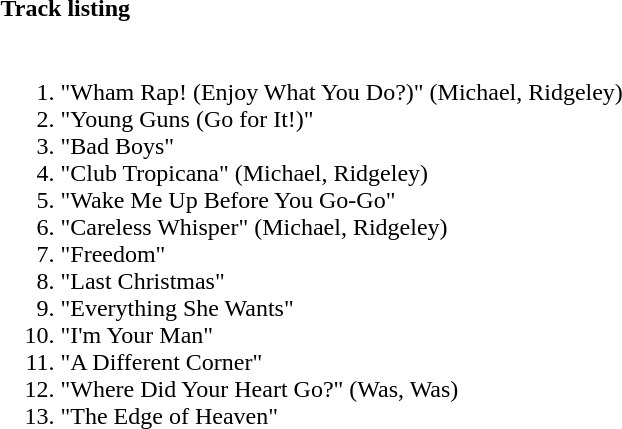<table class="collapsible collapsed" border="0" style="margin-right:20.45em">
<tr>
<th style="width:100%; text-align:left;">Track listing</th>
<th></th>
</tr>
<tr>
<td colspan="2"><br><ol><li>"Wham Rap! (Enjoy What You Do?)" (Michael, Ridgeley)</li><li>"Young Guns (Go for It!)"</li><li>"Bad Boys"</li><li>"Club Tropicana" (Michael, Ridgeley)</li><li>"Wake Me Up Before You Go-Go"</li><li>"Careless Whisper" (Michael, Ridgeley)</li><li>"Freedom"</li><li>"Last Christmas"</li><li>"Everything She Wants" </li><li>"I'm Your Man"</li><li>"A Different Corner"</li><li>"Where Did Your Heart Go?" (Was, Was)</li><li>"The Edge of Heaven"</li></ol></td>
</tr>
</table>
